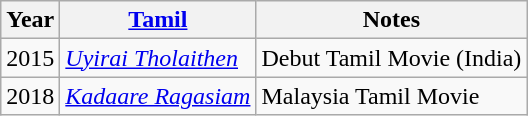<table class="wikitable">
<tr>
<th>Year</th>
<th><a href='#'>Tamil</a></th>
<th>Notes</th>
</tr>
<tr>
<td rowspan="1">2015</td>
<td><em><a href='#'>Uyirai Tholaithen</a></em></td>
<td>Debut Tamil Movie (India)</td>
</tr>
<tr>
<td>2018</td>
<td><em><a href='#'>Kadaare Ragasiam</a></em></td>
<td>Malaysia Tamil Movie</td>
</tr>
</table>
